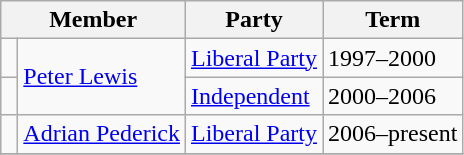<table class="wikitable">
<tr>
<th colspan="2">Member</th>
<th>Party</th>
<th>Term</th>
</tr>
<tr>
<td> </td>
<td rowspan="2"><a href='#'>Peter Lewis</a></td>
<td><a href='#'>Liberal Party</a></td>
<td>1997–2000</td>
</tr>
<tr>
<td> </td>
<td><a href='#'>Independent</a></td>
<td>2000–2006</td>
</tr>
<tr>
<td> </td>
<td><a href='#'>Adrian Pederick</a></td>
<td><a href='#'>Liberal Party</a></td>
<td>2006–present</td>
</tr>
<tr>
</tr>
</table>
